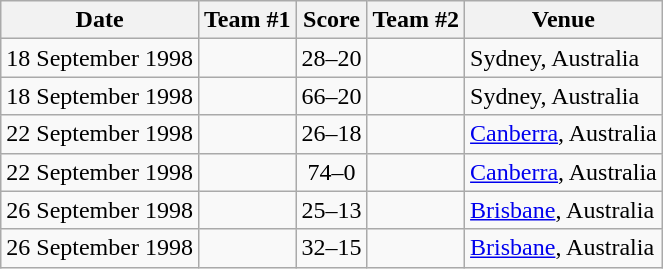<table class="wikitable">
<tr>
<th>Date</th>
<th>Team #1</th>
<th>Score</th>
<th>Team #2</th>
<th>Venue</th>
</tr>
<tr>
<td>18 September 1998</td>
<td align="right"></td>
<td align="center">28–20</td>
<td></td>
<td>Sydney, Australia</td>
</tr>
<tr>
<td>18 September 1998</td>
<td align="right"></td>
<td align="center">66–20</td>
<td></td>
<td>Sydney, Australia</td>
</tr>
<tr>
<td>22 September 1998</td>
<td align="right"></td>
<td align="center">26–18</td>
<td></td>
<td><a href='#'>Canberra</a>, Australia</td>
</tr>
<tr>
<td>22 September 1998</td>
<td align="right"></td>
<td align="center">74–0</td>
<td></td>
<td><a href='#'>Canberra</a>, Australia</td>
</tr>
<tr>
<td>26 September 1998</td>
<td align="right"></td>
<td align="center">25–13</td>
<td></td>
<td><a href='#'>Brisbane</a>, Australia</td>
</tr>
<tr>
<td>26 September 1998</td>
<td align="right"></td>
<td align="center">32–15</td>
<td></td>
<td><a href='#'>Brisbane</a>, Australia</td>
</tr>
</table>
